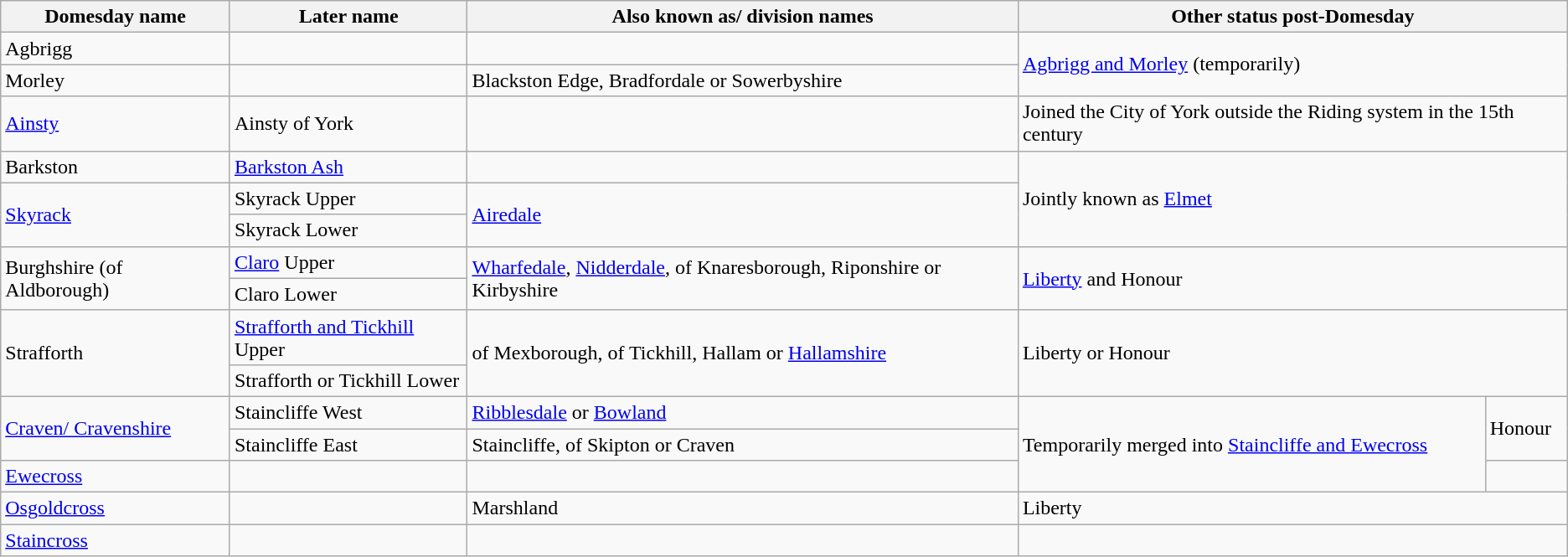<table class="wikitable sortable">
<tr>
<th>Domesday name</th>
<th>Later name</th>
<th>Also known as/ division names</th>
<th colspan=2>Other status post-Domesday</th>
</tr>
<tr>
<td>Agbrigg</td>
<td></td>
<td></td>
<td colspan="2" rowspan="2"><a href='#'>Agbrigg and Morley</a> (temporarily)</td>
</tr>
<tr>
<td>Morley</td>
<td></td>
<td>Blackston Edge, Bradfordale or Sowerbyshire</td>
</tr>
<tr>
<td><a href='#'>Ainsty</a></td>
<td>Ainsty of York</td>
<td></td>
<td colspan=2>Joined the City of York outside the Riding system in the 15th century</td>
</tr>
<tr>
<td>Barkston</td>
<td><a href='#'>Barkston Ash</a></td>
<td></td>
<td colspan="2" rowspan="3">Jointly known as <a href='#'>Elmet</a></td>
</tr>
<tr>
<td Rowspan=2><a href='#'>Skyrack</a></td>
<td>Skyrack Upper</td>
<td Rowspan=2><a href='#'>Airedale</a></td>
</tr>
<tr>
<td>Skyrack Lower</td>
</tr>
<tr>
<td rowspan=2>Burghshire (of Aldborough)</td>
<td><a href='#'>Claro</a> Upper</td>
<td rowspan=2><a href='#'>Wharfedale</a>, <a href='#'>Nidderdale</a>, of Knaresborough, Riponshire or Kirbyshire</td>
<td colspan="2" rowspan="2"><a href='#'>Liberty</a> and Honour</td>
</tr>
<tr>
<td>Claro Lower</td>
</tr>
<tr>
<td rowspan="2">Strafforth</td>
<td><a href='#'>Strafforth and Tickhill</a> Upper</td>
<td rowspan="2">of Mexborough, of Tickhill, Hallam or <a href='#'>Hallamshire</a></td>
<td colspan="2" rowspan="2">Liberty or Honour</td>
</tr>
<tr>
<td>Strafforth or Tickhill Lower</td>
</tr>
<tr>
<td rowspan=2><a href='#'>Craven/ Cravenshire</a></td>
<td>Staincliffe West</td>
<td><a href='#'>Ribblesdale</a> or <a href='#'>Bowland</a></td>
<td rowspan=3>Temporarily merged into <a href='#'>Staincliffe and Ewecross</a></td>
<td rowspan="2">Honour</td>
</tr>
<tr>
<td>Staincliffe East</td>
<td>Staincliffe, of Skipton or Craven</td>
</tr>
<tr>
<td><a href='#'>Ewecross</a></td>
<td></td>
<td></td>
<td></td>
</tr>
<tr>
<td><a href='#'>Osgoldcross</a></td>
<td></td>
<td>Marshland</td>
<td colspan=2>Liberty</td>
</tr>
<tr>
<td><a href='#'>Staincross</a></td>
<td></td>
<td></td>
<td colspan=2></td>
</tr>
</table>
